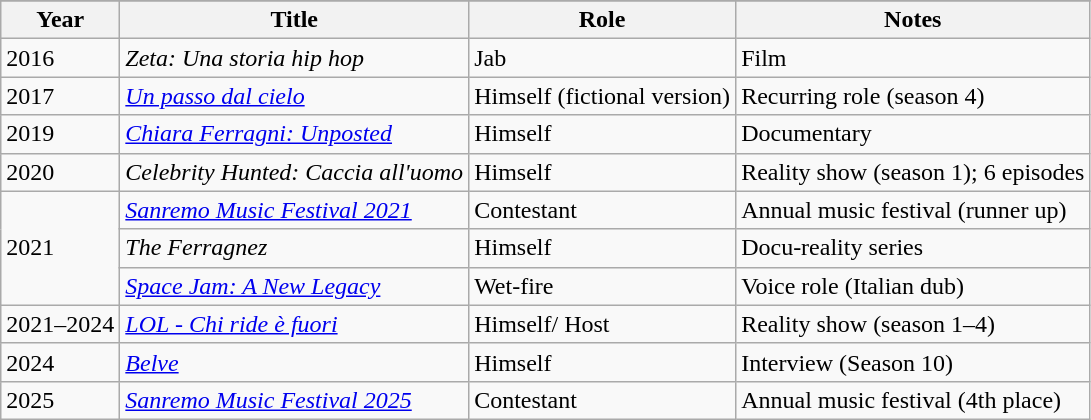<table class="wikitable">
<tr>
</tr>
<tr>
<th>Year</th>
<th>Title</th>
<th>Role</th>
<th>Notes</th>
</tr>
<tr>
<td>2016</td>
<td><em>Zeta: Una storia hip hop</em></td>
<td>Jab</td>
<td>Film</td>
</tr>
<tr>
<td>2017</td>
<td><em><a href='#'>Un passo dal cielo</a></em></td>
<td>Himself (fictional version)</td>
<td>Recurring role (season 4)</td>
</tr>
<tr>
<td>2019</td>
<td><em><a href='#'>Chiara Ferragni: Unposted</a></em></td>
<td>Himself</td>
<td>Documentary</td>
</tr>
<tr>
<td>2020</td>
<td><em>Celebrity Hunted: Caccia all'uomo</em></td>
<td>Himself</td>
<td>Reality show (season 1); 6 episodes</td>
</tr>
<tr>
<td rowspan="3">2021</td>
<td><em><a href='#'>Sanremo Music Festival 2021</a></em></td>
<td>Contestant</td>
<td>Annual music festival (runner up)</td>
</tr>
<tr>
<td><em>The Ferragnez</em></td>
<td>Himself</td>
<td>Docu-reality series</td>
</tr>
<tr>
<td><em><a href='#'>Space Jam: A New Legacy</a></em></td>
<td>Wet-fire</td>
<td>Voice role (Italian dub)</td>
</tr>
<tr>
<td>2021–2024</td>
<td><em><a href='#'>LOL - Chi ride è fuori</a></em></td>
<td>Himself/ Host</td>
<td>Reality show (season 1–4)</td>
</tr>
<tr>
<td>2024</td>
<td><em><a href='#'>Belve</a></em></td>
<td>Himself</td>
<td>Interview (Season 10)</td>
</tr>
<tr>
<td>2025</td>
<td><em><a href='#'>Sanremo Music Festival 2025</a></em></td>
<td>Contestant</td>
<td>Annual music festival (4th place)</td>
</tr>
</table>
